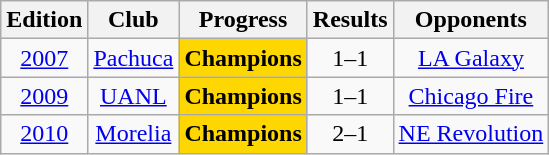<table class="wikitable" style="text-align: center;">
<tr>
<th>Edition</th>
<th>Club</th>
<th>Progress</th>
<th>Results</th>
<th>Opponents</th>
</tr>
<tr>
<td><a href='#'>2007</a></td>
<td><a href='#'>Pachuca</a></td>
<td bgcolor="gold"><strong>Champions</strong></td>
<td>1–1<br><small></small></td>
<td> <a href='#'>LA Galaxy</a></td>
</tr>
<tr>
<td><a href='#'>2009</a></td>
<td><a href='#'>UANL</a></td>
<td bgcolor="gold"><strong>Champions</strong></td>
<td>1–1<br><small></small></td>
<td> <a href='#'>Chicago Fire</a></td>
</tr>
<tr>
<td><a href='#'>2010</a></td>
<td><a href='#'>Morelia</a></td>
<td bgcolor="gold"><strong>Champions</strong></td>
<td>2–1</td>
<td> <a href='#'>NE Revolution</a></td>
</tr>
</table>
